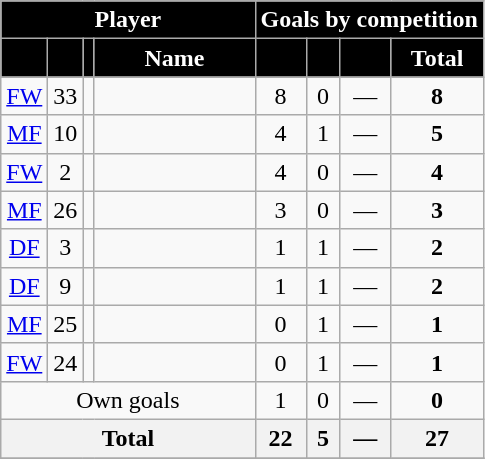<table class="wikitable sortable" style="text-align:center;">
<tr>
<th style="background:#000; color:#fff;" colspan=4 scope="colgroup">Player</th>
<th style="background:#000; color:#fff;" colspan=4 scope="colgroup">Goals by competition</th>
</tr>
<tr>
<th style="background:#000; color:#fff;" scope="col"></th>
<th style="background:#000; color:#fff;" scope="col"></th>
<th style="background:#000; color:#fff;" scope="col"></th>
<th style="background:#000; color:#fff; width:100px;" scope="col">Name</th>
<th style="background:#000; color:#fff;" scope="col"></th>
<th style="background:#000; color:#fff;" scope="col"></th>
<th style="background:#000; color:#fff;" scope="col"></th>
<th style="background:#000; color:#fff;" scope="col">Total</th>
</tr>
<tr>
<td><a href='#'>FW</a></td>
<td>33</td>
<td></td>
<td></td>
<td>8</td>
<td>0</td>
<td>—</td>
<td><strong>8</strong></td>
</tr>
<tr>
<td><a href='#'>MF</a></td>
<td>10</td>
<td></td>
<td></td>
<td>4</td>
<td>1</td>
<td>—</td>
<td><strong>5</strong></td>
</tr>
<tr>
<td><a href='#'>FW</a></td>
<td>2</td>
<td></td>
<td></td>
<td>4</td>
<td>0</td>
<td>—</td>
<td><strong>4</strong></td>
</tr>
<tr>
<td><a href='#'>MF</a></td>
<td>26</td>
<td></td>
<td></td>
<td>3</td>
<td>0</td>
<td>—</td>
<td><strong>3</strong></td>
</tr>
<tr>
<td><a href='#'>DF</a></td>
<td>3</td>
<td></td>
<td></td>
<td>1</td>
<td>1</td>
<td>—</td>
<td><strong>2</strong></td>
</tr>
<tr>
<td><a href='#'>DF</a></td>
<td>9</td>
<td></td>
<td></td>
<td>1</td>
<td>1</td>
<td>—</td>
<td><strong>2</strong></td>
</tr>
<tr>
<td><a href='#'>MF</a></td>
<td>25</td>
<td></td>
<td></td>
<td>0</td>
<td>1</td>
<td>—</td>
<td><strong>1</strong></td>
</tr>
<tr>
<td><a href='#'>FW</a></td>
<td>24</td>
<td></td>
<td></td>
<td>0</td>
<td>1</td>
<td>—</td>
<td><strong>1</strong></td>
</tr>
<tr>
<td colspan=4>Own goals</td>
<td>1</td>
<td>0</td>
<td>—</td>
<td><strong>0</strong></td>
</tr>
<tr>
<th colspan=4 scope="row">Total</th>
<th>22</th>
<th>5</th>
<th>—</th>
<th>27</th>
</tr>
<tr>
</tr>
</table>
